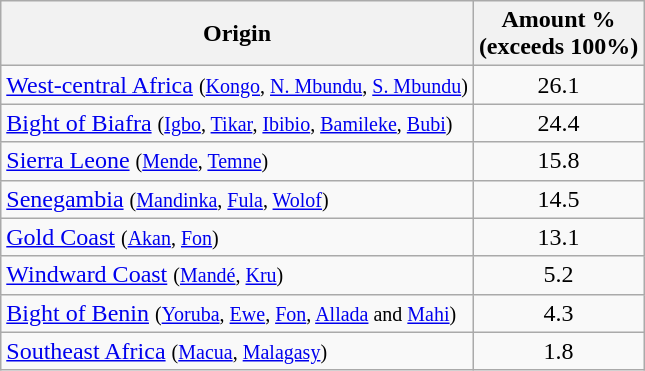<table class="wikitable sortable">
<tr>
<th>Origin</th>
<th>Amount % <br> (exceeds 100%)</th>
</tr>
<tr>
<td><a href='#'>West-central Africa</a> <small>(<a href='#'>Kongo</a>, <a href='#'>N. Mbundu</a>, <a href='#'>S. Mbundu</a>)</small></td>
<td align=center>26.1</td>
</tr>
<tr>
<td><a href='#'>Bight of Biafra</a> <small>(<a href='#'>Igbo</a>, <a href='#'>Tikar</a>, <a href='#'>Ibibio</a>, <a href='#'>Bamileke</a>, <a href='#'>Bubi</a>)</small></td>
<td align=center>24.4</td>
</tr>
<tr>
<td><a href='#'>Sierra Leone</a> <small>(<a href='#'>Mende</a>, <a href='#'>Temne</a>)</small></td>
<td align=center>15.8</td>
</tr>
<tr>
<td><a href='#'>Senegambia</a> <small>(<a href='#'>Mandinka</a>, <a href='#'>Fula</a>, <a href='#'>Wolof</a>)</small></td>
<td align=center>14.5</td>
</tr>
<tr>
<td><a href='#'>Gold Coast</a> <small>(<a href='#'>Akan</a>, <a href='#'>Fon</a>)</small></td>
<td align=center>13.1</td>
</tr>
<tr>
<td><a href='#'>Windward Coast</a> <small>(<a href='#'>Mandé</a>, <a href='#'>Kru</a>)</small></td>
<td align=center>5.2</td>
</tr>
<tr>
<td><a href='#'>Bight of Benin</a> <small>(<a href='#'>Yoruba</a>, <a href='#'>Ewe</a>, <a href='#'>Fon</a>, <a href='#'>Allada</a> and <a href='#'>Mahi</a>)</small></td>
<td align=center>4.3</td>
</tr>
<tr>
<td><a href='#'>Southeast Africa</a> <small>(<a href='#'>Macua</a>, <a href='#'>Malagasy</a>)</small></td>
<td align=center>1.8</td>
</tr>
</table>
